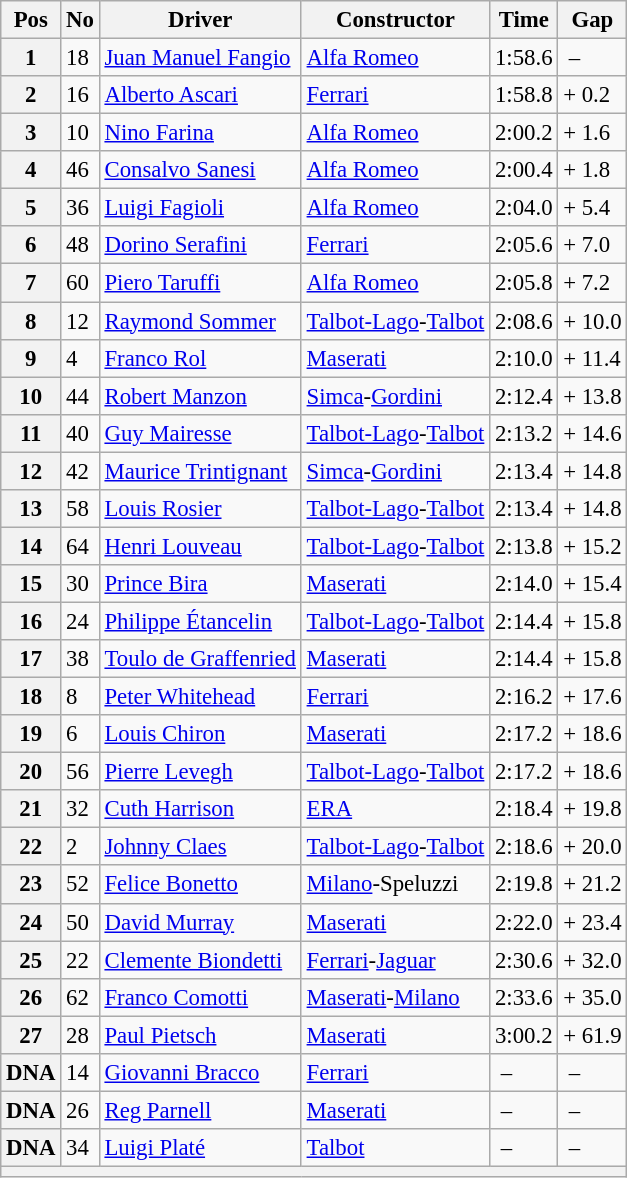<table class="wikitable sortable" style="font-size: 95%;">
<tr>
<th>Pos</th>
<th>No</th>
<th>Driver</th>
<th>Constructor</th>
<th>Time</th>
<th class="unsortable">Gap</th>
</tr>
<tr>
<th>1</th>
<td>18</td>
<td data-sort-value="FAN"> <a href='#'>Juan Manuel Fangio</a></td>
<td><a href='#'>Alfa Romeo</a></td>
<td>1:58.6</td>
<td> –</td>
</tr>
<tr>
<th>2</th>
<td>16</td>
<td data-sort-value="ASC"> <a href='#'>Alberto Ascari</a></td>
<td><a href='#'>Ferrari</a></td>
<td>1:58.8</td>
<td>+ 0.2</td>
</tr>
<tr>
<th>3</th>
<td>10</td>
<td data-sort-value="FAR"> <a href='#'>Nino Farina</a></td>
<td><a href='#'>Alfa Romeo</a></td>
<td>2:00.2</td>
<td>+ 1.6</td>
</tr>
<tr>
<th>4</th>
<td>46</td>
<td data-sort-value="SAN"> <a href='#'>Consalvo Sanesi</a></td>
<td><a href='#'>Alfa Romeo</a></td>
<td>2:00.4</td>
<td>+ 1.8</td>
</tr>
<tr>
<th>5</th>
<td>36</td>
<td data-sort-value="FAG"> <a href='#'>Luigi Fagioli</a></td>
<td><a href='#'>Alfa Romeo</a></td>
<td>2:04.0</td>
<td>+ 5.4</td>
</tr>
<tr>
<th>6</th>
<td>48</td>
<td data-sort-value="SER"> <a href='#'>Dorino Serafini</a></td>
<td><a href='#'>Ferrari</a></td>
<td>2:05.6</td>
<td>+ 7.0</td>
</tr>
<tr>
<th>7</th>
<td>60</td>
<td data-sort-value="TAR"> <a href='#'>Piero Taruffi</a></td>
<td><a href='#'>Alfa Romeo</a></td>
<td>2:05.8</td>
<td>+ 7.2</td>
</tr>
<tr>
<th>8</th>
<td>12</td>
<td data-sort-value="SOM"> <a href='#'>Raymond Sommer</a></td>
<td><a href='#'>Talbot-Lago</a>-<a href='#'>Talbot</a></td>
<td>2:08.6</td>
<td>+ 10.0</td>
</tr>
<tr>
<th>9</th>
<td>4</td>
<td data-sort-value="ROL"> <a href='#'>Franco Rol</a></td>
<td><a href='#'>Maserati</a></td>
<td>2:10.0</td>
<td>+ 11.4</td>
</tr>
<tr>
<th>10</th>
<td>44</td>
<td data-sort-value="MAN"> <a href='#'>Robert Manzon</a></td>
<td><a href='#'>Simca</a>-<a href='#'>Gordini</a></td>
<td>2:12.4</td>
<td>+ 13.8</td>
</tr>
<tr>
<th>11</th>
<td>40</td>
<td data-sort-value="MAI"> <a href='#'>Guy Mairesse</a></td>
<td><a href='#'>Talbot-Lago</a>-<a href='#'>Talbot</a></td>
<td>2:13.2</td>
<td>+ 14.6</td>
</tr>
<tr>
<th>12</th>
<td>42</td>
<td data-sort-value="TRI"> <a href='#'>Maurice Trintignant</a></td>
<td><a href='#'>Simca</a>-<a href='#'>Gordini</a></td>
<td>2:13.4</td>
<td>+ 14.8</td>
</tr>
<tr>
<th>13</th>
<td>58</td>
<td data-sort-value="ROS"> <a href='#'>Louis Rosier</a></td>
<td><a href='#'>Talbot-Lago</a>-<a href='#'>Talbot</a></td>
<td>2:13.4</td>
<td>+ 14.8</td>
</tr>
<tr>
<th>14</th>
<td>64</td>
<td data-sort-value="LOU"> <a href='#'>Henri Louveau</a></td>
<td><a href='#'>Talbot-Lago</a>-<a href='#'>Talbot</a></td>
<td>2:13.8</td>
<td>+ 15.2</td>
</tr>
<tr>
<th>15</th>
<td>30</td>
<td data-sort-value="BIR"> <a href='#'>Prince Bira</a></td>
<td><a href='#'>Maserati</a></td>
<td>2:14.0</td>
<td>+ 15.4</td>
</tr>
<tr>
<th>16</th>
<td>24</td>
<td data-sort-value="ETA"> <a href='#'>Philippe Étancelin</a></td>
<td><a href='#'>Talbot-Lago</a>-<a href='#'>Talbot</a></td>
<td>2:14.4</td>
<td>+ 15.8</td>
</tr>
<tr>
<th>17</th>
<td>38</td>
<td data-sort-value="GRA"> <a href='#'>Toulo de Graffenried</a></td>
<td><a href='#'>Maserati</a></td>
<td>2:14.4</td>
<td>+ 15.8</td>
</tr>
<tr>
<th>18</th>
<td>8</td>
<td data-sort-value="WHI"> <a href='#'>Peter Whitehead</a></td>
<td><a href='#'>Ferrari</a></td>
<td>2:16.2</td>
<td>+ 17.6</td>
</tr>
<tr>
<th>19</th>
<td>6</td>
<td data-sort-value="CHI"> <a href='#'>Louis Chiron</a></td>
<td><a href='#'>Maserati</a></td>
<td>2:17.2</td>
<td>+ 18.6</td>
</tr>
<tr>
<th>20</th>
<td>56</td>
<td data-sort-value="LEV"> <a href='#'>Pierre Levegh</a></td>
<td><a href='#'>Talbot-Lago</a>-<a href='#'>Talbot</a></td>
<td>2:17.2</td>
<td>+ 18.6</td>
</tr>
<tr>
<th>21</th>
<td>32</td>
<td data-sort-value="HAR"> <a href='#'>Cuth Harrison</a></td>
<td><a href='#'>ERA</a></td>
<td>2:18.4</td>
<td>+ 19.8</td>
</tr>
<tr>
<th>22</th>
<td>2</td>
<td data-sort-value="CLA"> <a href='#'>Johnny Claes</a></td>
<td><a href='#'>Talbot-Lago</a>-<a href='#'>Talbot</a></td>
<td>2:18.6</td>
<td>+ 20.0</td>
</tr>
<tr>
<th>23</th>
<td>52</td>
<td data-sort-value="BON"> <a href='#'>Felice Bonetto</a></td>
<td><a href='#'>Milano</a>-Speluzzi</td>
<td>2:19.8</td>
<td>+ 21.2</td>
</tr>
<tr>
<th>24</th>
<td>50</td>
<td data-sort-value="MUR"> <a href='#'>David Murray</a></td>
<td><a href='#'>Maserati</a></td>
<td>2:22.0</td>
<td>+ 23.4</td>
</tr>
<tr>
<th>25</th>
<td>22</td>
<td data-sort-value="BIO"> <a href='#'>Clemente Biondetti</a></td>
<td><a href='#'>Ferrari</a>-<a href='#'>Jaguar</a></td>
<td>2:30.6</td>
<td>+ 32.0</td>
</tr>
<tr>
<th>26</th>
<td>62</td>
<td data-sort-value="COM"> <a href='#'>Franco Comotti</a></td>
<td><a href='#'>Maserati</a>-<a href='#'>Milano</a></td>
<td>2:33.6</td>
<td>+ 35.0</td>
</tr>
<tr>
<th>27</th>
<td>28</td>
<td data-sort-value="PIE"> <a href='#'>Paul Pietsch</a></td>
<td><a href='#'>Maserati</a></td>
<td>3:00.2</td>
<td>+ 61.9</td>
</tr>
<tr>
<th data-sort-value="28">DNA</th>
<td>14</td>
<td data-sort-value="BRA"> <a href='#'>Giovanni Bracco</a></td>
<td><a href='#'>Ferrari</a></td>
<td data-sort-value="27"> –</td>
<td> –</td>
</tr>
<tr>
<th data-sort-value="28">DNA</th>
<td>26</td>
<td data-sort-value="PAR"> <a href='#'>Reg Parnell</a></td>
<td><a href='#'>Maserati</a></td>
<td data-sort-value="27"> –</td>
<td> –</td>
</tr>
<tr>
<th data-sort-value="28">DNA</th>
<td>34</td>
<td data-sort-value="PLA"> <a href='#'>Luigi Platé</a></td>
<td><a href='#'>Talbot</a></td>
<td data-sort-value="28"> –</td>
<td> –</td>
</tr>
<tr>
<th colspan="6"></th>
</tr>
</table>
